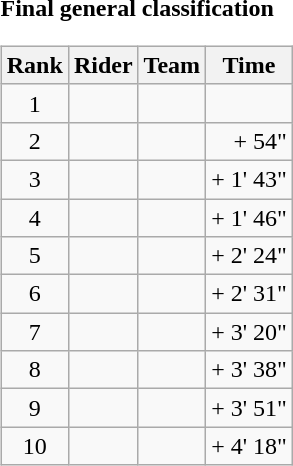<table>
<tr>
<td><strong>Final general classification</strong><br><table class="wikitable">
<tr>
<th scope="col">Rank</th>
<th scope="col">Rider</th>
<th scope="col">Team</th>
<th scope="col">Time</th>
</tr>
<tr>
<td style="text-align:center;">1</td>
<td></td>
<td></td>
<td style="text-align:right;"></td>
</tr>
<tr>
<td style="text-align:center;">2</td>
<td></td>
<td></td>
<td style="text-align:right;">+ 54"</td>
</tr>
<tr>
<td style="text-align:center;">3</td>
<td></td>
<td></td>
<td style="text-align:right;">+ 1' 43"</td>
</tr>
<tr>
<td style="text-align:center;">4</td>
<td></td>
<td></td>
<td style="text-align:right;">+ 1' 46"</td>
</tr>
<tr>
<td style="text-align:center;">5</td>
<td></td>
<td></td>
<td style="text-align:right;">+ 2' 24"</td>
</tr>
<tr>
<td style="text-align:center;">6</td>
<td></td>
<td></td>
<td style="text-align:right;">+ 2' 31"</td>
</tr>
<tr>
<td style="text-align:center;">7</td>
<td></td>
<td></td>
<td style="text-align:right;">+ 3' 20"</td>
</tr>
<tr>
<td style="text-align:center;">8</td>
<td></td>
<td></td>
<td style="text-align:right;">+ 3' 38"</td>
</tr>
<tr>
<td style="text-align:center;">9</td>
<td></td>
<td></td>
<td style="text-align:right;">+ 3' 51"</td>
</tr>
<tr>
<td style="text-align:center;">10</td>
<td></td>
<td></td>
<td style="text-align:right;">+ 4' 18"</td>
</tr>
</table>
</td>
</tr>
</table>
